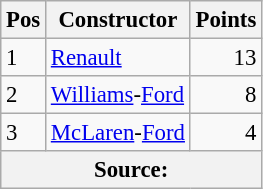<table class="wikitable" style="font-size: 95%;">
<tr>
<th>Pos</th>
<th>Constructor</th>
<th>Points</th>
</tr>
<tr>
<td>1</td>
<td> <a href='#'>Renault</a></td>
<td style="text-align:right;">13</td>
</tr>
<tr>
<td>2</td>
<td> <a href='#'>Williams</a>-<a href='#'>Ford</a></td>
<td style="text-align:right;">8</td>
</tr>
<tr>
<td>3</td>
<td> <a href='#'>McLaren</a>-<a href='#'>Ford</a></td>
<td style="text-align:right;">4</td>
</tr>
<tr>
<th colspan=4>Source: </th>
</tr>
</table>
